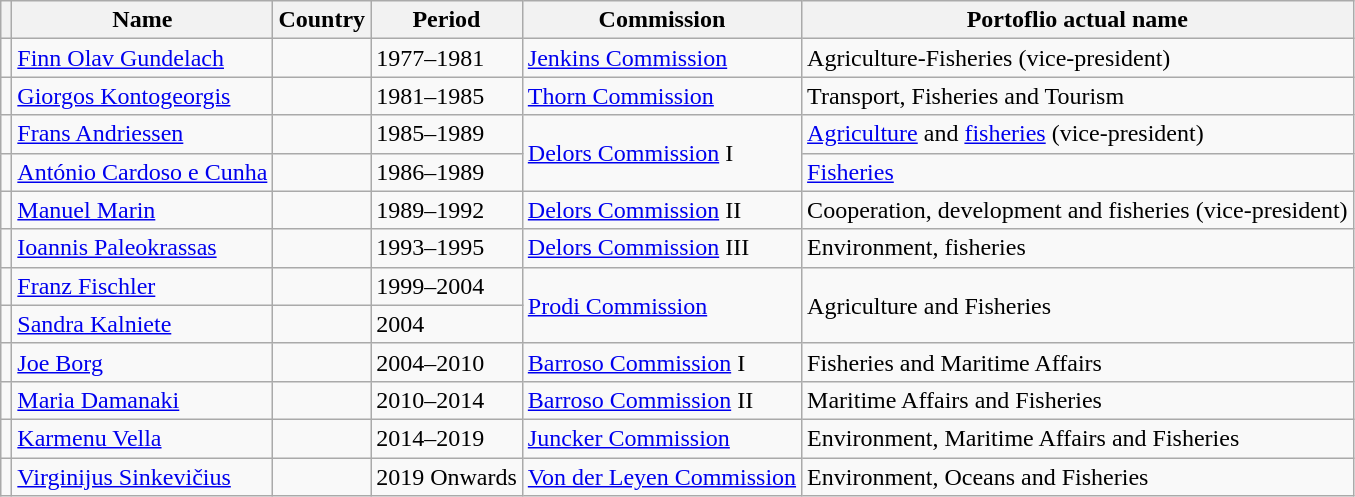<table class="wikitable">
<tr>
<th></th>
<th>Name</th>
<th>Country</th>
<th>Period</th>
<th>Commission</th>
<th>Portoflio actual name</th>
</tr>
<tr>
<td></td>
<td><a href='#'>Finn Olav Gundelach</a></td>
<td></td>
<td>1977–1981</td>
<td><a href='#'>Jenkins Commission</a></td>
<td>Agriculture-Fisheries (vice-president)</td>
</tr>
<tr>
<td></td>
<td><a href='#'>Giorgos Kontogeorgis</a></td>
<td></td>
<td>1981–1985</td>
<td><a href='#'>Thorn Commission</a></td>
<td>Transport, Fisheries and Tourism</td>
</tr>
<tr>
<td></td>
<td><a href='#'>Frans Andriessen</a></td>
<td></td>
<td>1985–1989</td>
<td rowspan="2"><a href='#'>Delors Commission</a> I</td>
<td><a href='#'>Agriculture</a> and <a href='#'>fisheries</a> (vice-president)</td>
</tr>
<tr>
<td></td>
<td><a href='#'>António Cardoso e Cunha</a></td>
<td></td>
<td>1986–1989</td>
<td><a href='#'>Fisheries</a></td>
</tr>
<tr>
<td></td>
<td><a href='#'>Manuel Marin</a></td>
<td></td>
<td>1989–1992</td>
<td><a href='#'>Delors Commission</a> II</td>
<td>Cooperation, development and fisheries (vice-president)</td>
</tr>
<tr>
<td></td>
<td><a href='#'>Ioannis Paleokrassas</a></td>
<td></td>
<td>1993–1995</td>
<td><a href='#'>Delors Commission</a> III</td>
<td>Environment, fisheries</td>
</tr>
<tr>
<td></td>
<td><a href='#'>Franz Fischler</a></td>
<td></td>
<td>1999–2004</td>
<td rowspan="2"><a href='#'>Prodi Commission</a></td>
<td rowspan="2">Agriculture and Fisheries</td>
</tr>
<tr>
<td></td>
<td><a href='#'>Sandra Kalniete</a></td>
<td></td>
<td>2004</td>
</tr>
<tr>
<td></td>
<td><a href='#'>Joe Borg</a></td>
<td></td>
<td>2004–2010</td>
<td><a href='#'>Barroso Commission</a> I</td>
<td>Fisheries and Maritime Affairs</td>
</tr>
<tr>
<td></td>
<td><a href='#'>Maria Damanaki</a></td>
<td></td>
<td>2010–2014</td>
<td><a href='#'>Barroso Commission</a> II</td>
<td>Maritime Affairs and Fisheries</td>
</tr>
<tr>
<td></td>
<td><a href='#'>Karmenu Vella</a></td>
<td></td>
<td>2014–2019</td>
<td><a href='#'>Juncker Commission</a></td>
<td>Environment, Maritime Affairs and Fisheries</td>
</tr>
<tr>
<td></td>
<td><a href='#'>Virginijus Sinkevičius</a></td>
<td></td>
<td>2019 Onwards</td>
<td><a href='#'>Von der Leyen Commission</a></td>
<td>Environment, Oceans and Fisheries</td>
</tr>
</table>
